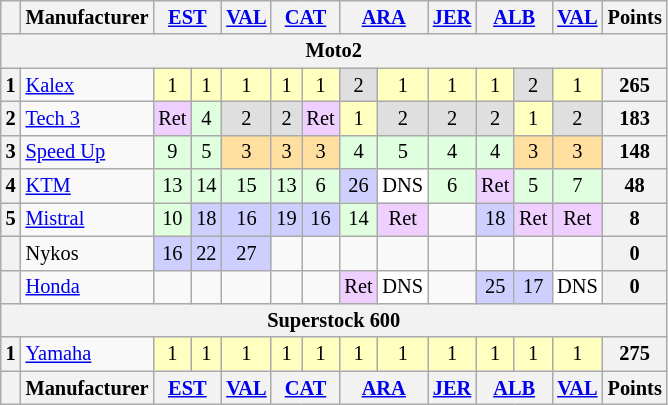<table class="wikitable" style="font-size:85%; text-align:center;">
<tr>
<th></th>
<th>Manufacturer</th>
<th colspan=2><a href='#'>EST</a><br></th>
<th><a href='#'>VAL</a><br></th>
<th colspan=2><a href='#'>CAT</a><br></th>
<th colspan=2><a href='#'>ARA</a><br></th>
<th><a href='#'>JER</a><br></th>
<th colspan=2><a href='#'>ALB</a><br></th>
<th><a href='#'>VAL</a><br></th>
<th>Points</th>
</tr>
<tr>
<th colspan=14>Moto2</th>
</tr>
<tr>
<th>1</th>
<td align=left> <a href='#'>Kalex</a></td>
<td style="background:#ffffbf;">1</td>
<td style="background:#ffffbf;">1</td>
<td style="background:#ffffbf;">1</td>
<td style="background:#ffffbf;">1</td>
<td style="background:#ffffbf;">1</td>
<td style="background:#dfdfdf;">2</td>
<td style="background:#ffffbf;">1</td>
<td style="background:#ffffbf;">1</td>
<td style="background:#ffffbf;">1</td>
<td style="background:#dfdfdf;">2</td>
<td style="background:#ffffbf;">1</td>
<th>265</th>
</tr>
<tr>
<th>2</th>
<td align=left> <a href='#'>Tech 3</a></td>
<td style="background:#efcfff;">Ret</td>
<td style="background:#dfffdf;">4</td>
<td style="background:#dfdfdf;">2</td>
<td style="background:#dfdfdf;">2</td>
<td style="background:#efcfff;">Ret</td>
<td style="background:#ffffbf;">1</td>
<td style="background:#dfdfdf;">2</td>
<td style="background:#dfdfdf;">2</td>
<td style="background:#dfdfdf;">2</td>
<td style="background:#ffffbf;">1</td>
<td style="background:#dfdfdf;">2</td>
<th>183</th>
</tr>
<tr>
<th>3</th>
<td align=left> <a href='#'>Speed Up</a></td>
<td style="background:#dfffdf;">9</td>
<td style="background:#dfffdf;">5</td>
<td style="background:#ffdf9f;">3</td>
<td style="background:#ffdf9f;">3</td>
<td style="background:#ffdf9f;">3</td>
<td style="background:#dfffdf;">4</td>
<td style="background:#dfffdf;">5</td>
<td style="background:#dfffdf;">4</td>
<td style="background:#dfffdf;">4</td>
<td style="background:#ffdf9f;">3</td>
<td style="background:#ffdf9f;">3</td>
<th>148</th>
</tr>
<tr>
<th>4</th>
<td align=left> <a href='#'>KTM</a></td>
<td style="background:#dfffdf;">13</td>
<td style="background:#dfffdf;">14</td>
<td style="background:#dfffdf;">15</td>
<td style="background:#dfffdf;">13</td>
<td style="background:#dfffdf;">6</td>
<td style="background:#cfcfff;">26</td>
<td style="background:#ffffff;">DNS</td>
<td style="background:#dfffdf;">6</td>
<td style="background:#efcfff;">Ret</td>
<td style="background:#dfffdf;">5</td>
<td style="background:#dfffdf;">7</td>
<th>48</th>
</tr>
<tr>
<th>5</th>
<td align=left> <a href='#'>Mistral</a></td>
<td style="background:#dfffdf;">10</td>
<td style="background:#cfcfff;">18</td>
<td style="background:#cfcfff;">16</td>
<td style="background:#cfcfff;">19</td>
<td style="background:#cfcfff;">16</td>
<td style="background:#dfffdf;">14</td>
<td style="background:#efcfff;">Ret</td>
<td></td>
<td style="background:#cfcfff;">18</td>
<td style="background:#efcfff;">Ret</td>
<td style="background:#efcfff;">Ret</td>
<th>8</th>
</tr>
<tr>
<th></th>
<td align=left> Nykos</td>
<td style="background:#cfcfff;">16</td>
<td style="background:#cfcfff;">22</td>
<td style="background:#cfcfff;">27</td>
<td></td>
<td></td>
<td></td>
<td></td>
<td></td>
<td></td>
<td></td>
<td></td>
<th>0</th>
</tr>
<tr>
<th></th>
<td align=left> <a href='#'>Honda</a></td>
<td></td>
<td></td>
<td></td>
<td></td>
<td></td>
<td style="background:#efcfff;">Ret</td>
<td style="background:#ffffff;">DNS</td>
<td></td>
<td style="background:#cfcfff;">25</td>
<td style="background:#cfcfff;">17</td>
<td style="background:#ffffff;">DNS</td>
<th>0</th>
</tr>
<tr>
<th colspan=14>Superstock 600</th>
</tr>
<tr>
<th>1</th>
<td align=left> <a href='#'>Yamaha</a></td>
<td style="background:#ffffbf;">1</td>
<td style="background:#ffffbf;">1</td>
<td style="background:#ffffbf;">1</td>
<td style="background:#ffffbf;">1</td>
<td style="background:#ffffbf;">1</td>
<td style="background:#ffffbf;">1</td>
<td style="background:#ffffbf;">1</td>
<td style="background:#ffffbf;">1</td>
<td style="background:#ffffbf;">1</td>
<td style="background:#ffffbf;">1</td>
<td style="background:#ffffbf;">1</td>
<th>275</th>
</tr>
<tr>
<th></th>
<th>Manufacturer</th>
<th colspan=2><a href='#'>EST</a><br></th>
<th><a href='#'>VAL</a><br></th>
<th colspan=2><a href='#'>CAT</a><br></th>
<th colspan=2><a href='#'>ARA</a><br></th>
<th><a href='#'>JER</a><br></th>
<th colspan=2><a href='#'>ALB</a><br></th>
<th><a href='#'>VAL</a><br></th>
<th>Points</th>
</tr>
</table>
